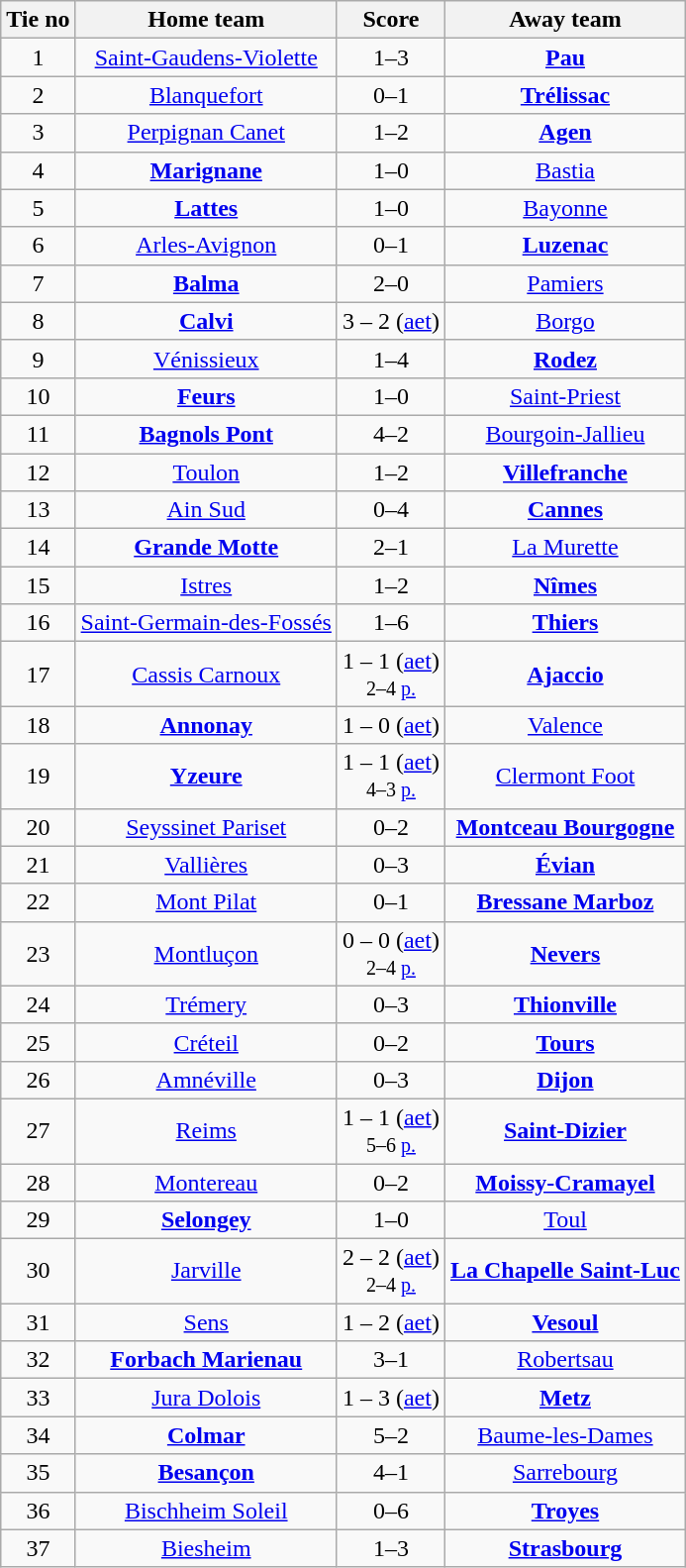<table class="wikitable" style="text-align:center">
<tr>
<th>Tie no</th>
<th>Home team</th>
<th>Score</th>
<th>Away team</th>
</tr>
<tr>
<td>1</td>
<td><a href='#'>Saint-Gaudens-Violette</a></td>
<td>1–3</td>
<td><strong><a href='#'>Pau</a></strong></td>
</tr>
<tr>
<td>2</td>
<td><a href='#'>Blanquefort</a></td>
<td>0–1</td>
<td><strong><a href='#'>Trélissac</a></strong></td>
</tr>
<tr>
<td>3</td>
<td><a href='#'>Perpignan Canet</a></td>
<td>1–2</td>
<td><strong><a href='#'>Agen</a></strong></td>
</tr>
<tr>
<td>4</td>
<td><strong><a href='#'>Marignane</a></strong></td>
<td>1–0</td>
<td><a href='#'>Bastia</a></td>
</tr>
<tr>
<td>5</td>
<td><strong><a href='#'>Lattes</a></strong></td>
<td>1–0</td>
<td><a href='#'>Bayonne</a></td>
</tr>
<tr>
<td>6</td>
<td><a href='#'>Arles-Avignon</a></td>
<td>0–1</td>
<td><strong><a href='#'>Luzenac</a></strong></td>
</tr>
<tr>
<td>7</td>
<td><strong><a href='#'>Balma</a></strong></td>
<td>2–0</td>
<td><a href='#'>Pamiers</a></td>
</tr>
<tr>
<td>8</td>
<td><strong><a href='#'>Calvi</a></strong></td>
<td>3 – 2 (<a href='#'>aet</a>)</td>
<td><a href='#'>Borgo</a></td>
</tr>
<tr>
<td>9</td>
<td><a href='#'>Vénissieux</a></td>
<td>1–4</td>
<td><strong><a href='#'>Rodez</a></strong></td>
</tr>
<tr>
<td>10</td>
<td><strong><a href='#'>Feurs</a></strong></td>
<td>1–0</td>
<td><a href='#'>Saint-Priest</a></td>
</tr>
<tr>
<td>11</td>
<td><strong><a href='#'>Bagnols Pont</a></strong></td>
<td>4–2</td>
<td><a href='#'>Bourgoin-Jallieu</a></td>
</tr>
<tr>
<td>12</td>
<td><a href='#'>Toulon</a></td>
<td>1–2</td>
<td><strong><a href='#'>Villefranche</a></strong></td>
</tr>
<tr>
<td>13</td>
<td><a href='#'>Ain Sud</a></td>
<td>0–4</td>
<td><strong><a href='#'>Cannes</a></strong></td>
</tr>
<tr>
<td>14</td>
<td><strong><a href='#'>Grande Motte</a></strong></td>
<td>2–1</td>
<td><a href='#'>La Murette</a></td>
</tr>
<tr>
<td>15</td>
<td><a href='#'>Istres</a></td>
<td>1–2</td>
<td><strong><a href='#'>Nîmes</a></strong></td>
</tr>
<tr>
<td>16</td>
<td><a href='#'>Saint-Germain-des-Fossés</a></td>
<td>1–6</td>
<td><strong><a href='#'>Thiers</a></strong></td>
</tr>
<tr>
<td>17</td>
<td><a href='#'>Cassis Carnoux</a></td>
<td>1 – 1 (<a href='#'>aet</a>)<br><small>2–4 <a href='#'>p.</a></small></td>
<td><strong><a href='#'>Ajaccio</a></strong></td>
</tr>
<tr>
<td>18</td>
<td><strong><a href='#'>Annonay</a></strong></td>
<td>1 – 0 (<a href='#'>aet</a>)</td>
<td><a href='#'>Valence</a></td>
</tr>
<tr>
<td>19</td>
<td><strong><a href='#'>Yzeure</a></strong></td>
<td>1 – 1 (<a href='#'>aet</a>)<br><small>4–3 <a href='#'>p.</a></small></td>
<td><a href='#'>Clermont Foot</a></td>
</tr>
<tr>
<td>20</td>
<td><a href='#'>Seyssinet Pariset</a></td>
<td>0–2</td>
<td><strong><a href='#'>Montceau Bourgogne</a></strong></td>
</tr>
<tr>
<td>21</td>
<td><a href='#'>Vallières</a></td>
<td>0–3</td>
<td><strong><a href='#'>Évian</a></strong></td>
</tr>
<tr>
<td>22</td>
<td><a href='#'>Mont Pilat</a></td>
<td>0–1</td>
<td><strong><a href='#'>Bressane Marboz</a></strong></td>
</tr>
<tr>
<td>23</td>
<td><a href='#'>Montluçon</a></td>
<td>0 – 0 (<a href='#'>aet</a>)<br><small>2–4 <a href='#'>p.</a></small></td>
<td><strong><a href='#'>Nevers</a></strong></td>
</tr>
<tr>
<td>24</td>
<td><a href='#'>Trémery</a></td>
<td>0–3</td>
<td><strong><a href='#'>Thionville</a></strong></td>
</tr>
<tr>
<td>25</td>
<td><a href='#'>Créteil</a></td>
<td>0–2</td>
<td><strong><a href='#'>Tours</a></strong></td>
</tr>
<tr>
<td>26</td>
<td><a href='#'>Amnéville</a></td>
<td>0–3</td>
<td><strong><a href='#'>Dijon</a></strong></td>
</tr>
<tr>
<td>27</td>
<td><a href='#'>Reims</a></td>
<td>1 – 1 (<a href='#'>aet</a>)<br><small>5–6 <a href='#'>p.</a></small></td>
<td><strong><a href='#'>Saint-Dizier</a></strong></td>
</tr>
<tr>
<td>28</td>
<td><a href='#'>Montereau</a></td>
<td>0–2</td>
<td><strong><a href='#'>Moissy-Cramayel</a></strong></td>
</tr>
<tr>
<td>29</td>
<td><strong><a href='#'>Selongey</a></strong></td>
<td>1–0</td>
<td><a href='#'>Toul</a></td>
</tr>
<tr>
<td>30</td>
<td><a href='#'>Jarville</a></td>
<td>2 – 2 (<a href='#'>aet</a>)<br><small>2–4 <a href='#'>p.</a></small></td>
<td><strong><a href='#'>La Chapelle Saint-Luc</a></strong></td>
</tr>
<tr>
<td>31</td>
<td><a href='#'>Sens</a></td>
<td>1 – 2 (<a href='#'>aet</a>)</td>
<td><strong><a href='#'>Vesoul</a></strong></td>
</tr>
<tr>
<td>32</td>
<td><strong><a href='#'>Forbach Marienau</a></strong></td>
<td>3–1</td>
<td><a href='#'>Robertsau</a></td>
</tr>
<tr>
<td>33</td>
<td><a href='#'>Jura Dolois</a></td>
<td>1 – 3 (<a href='#'>aet</a>)</td>
<td><strong><a href='#'>Metz</a></strong></td>
</tr>
<tr>
<td>34</td>
<td><strong><a href='#'>Colmar</a></strong></td>
<td>5–2</td>
<td><a href='#'>Baume-les-Dames</a></td>
</tr>
<tr>
<td>35</td>
<td><strong><a href='#'>Besançon</a></strong></td>
<td>4–1</td>
<td><a href='#'>Sarrebourg</a></td>
</tr>
<tr>
<td>36</td>
<td><a href='#'>Bischheim Soleil</a></td>
<td>0–6</td>
<td><strong><a href='#'>Troyes</a></strong></td>
</tr>
<tr>
<td>37</td>
<td><a href='#'>Biesheim</a></td>
<td>1–3</td>
<td><strong><a href='#'>Strasbourg</a></strong></td>
</tr>
</table>
